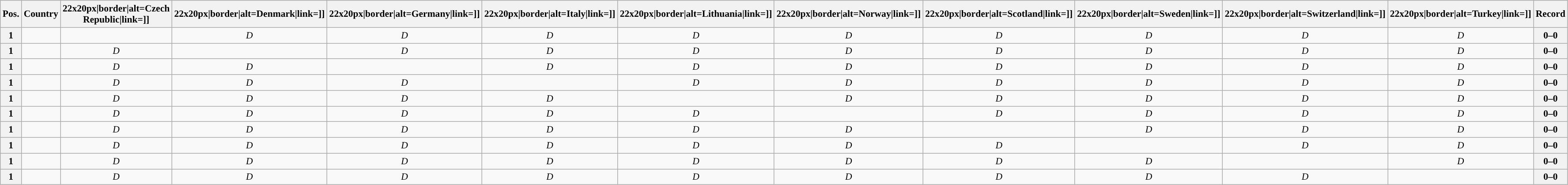<table class="wikitable sortable nowrap" style="text-align:center; font-size:0.9em;">
<tr>
<th>Pos.</th>
<th>Country</th>
<th [[Image:>22x20px|border|alt=Czech Republic|link=]]</th>
<th [[Image:>22x20px|border|alt=Denmark|link=]]</th>
<th [[Image:>22x20px|border|alt=Germany|link=]]</th>
<th [[Image:>22x20px|border|alt=Italy|link=]]</th>
<th [[Image:>22x20px|border|alt=Lithuania|link=]]</th>
<th [[Image:>22x20px|border|alt=Norway|link=]]</th>
<th [[Image:>22x20px|border|alt=Scotland|link=]]</th>
<th [[Image:>22x20px|border|alt=Sweden|link=]]</th>
<th [[Image:>22x20px|border|alt=Switzerland|link=]]</th>
<th [[Image:>22x20px|border|alt=Turkey|link=]]</th>
<th>Record</th>
</tr>
<tr>
<th>1</th>
<td style="text-align:left;"></td>
<td> </td>
<td><em>D</em> </td>
<td><em>D</em> </td>
<td><em>D</em> </td>
<td><em>D</em> </td>
<td><em>D</em> </td>
<td><em>D</em> </td>
<td><em>D</em> </td>
<td><em>D</em> </td>
<td><em>D</em> </td>
<th>0–0</th>
</tr>
<tr>
<th>1</th>
<td style="text-align:left;"></td>
<td><em>D</em> </td>
<td> </td>
<td><em>D</em> </td>
<td><em>D</em> </td>
<td><em>D</em> </td>
<td><em>D</em> </td>
<td><em>D</em> </td>
<td><em>D</em> </td>
<td><em>D</em> </td>
<td><em>D</em> </td>
<th>0–0</th>
</tr>
<tr>
<th>1</th>
<td style="text-align:left;"></td>
<td><em>D</em> </td>
<td><em>D</em> </td>
<td> </td>
<td><em>D</em> </td>
<td><em>D</em> </td>
<td><em>D</em> </td>
<td><em>D</em> </td>
<td><em>D</em> </td>
<td><em>D</em> </td>
<td><em>D</em> </td>
<th>0–0</th>
</tr>
<tr>
<th>1</th>
<td style="text-align:left;"></td>
<td><em>D</em> </td>
<td><em>D</em> </td>
<td><em>D</em> </td>
<td> </td>
<td><em>D</em> </td>
<td><em>D</em> </td>
<td><em>D</em> </td>
<td><em>D</em> </td>
<td><em>D</em> </td>
<td><em>D</em> </td>
<th>0–0</th>
</tr>
<tr>
<th>1</th>
<td style="text-align:left;"></td>
<td><em>D</em> </td>
<td><em>D</em> </td>
<td><em>D</em> </td>
<td><em>D</em> </td>
<td> </td>
<td><em>D</em> </td>
<td><em>D</em> </td>
<td><em>D</em> </td>
<td><em>D</em> </td>
<td><em>D</em> </td>
<th>0–0</th>
</tr>
<tr>
<th>1</th>
<td style="text-align:left;"></td>
<td><em>D</em> </td>
<td><em>D</em> </td>
<td><em>D</em> </td>
<td><em>D</em> </td>
<td><em>D</em> </td>
<td> </td>
<td><em>D</em> </td>
<td><em>D</em> </td>
<td><em>D</em> </td>
<td><em>D</em> </td>
<th>0–0</th>
</tr>
<tr>
<th>1</th>
<td style="text-align:left;"></td>
<td><em>D</em> </td>
<td><em>D</em> </td>
<td><em>D</em> </td>
<td><em>D</em> </td>
<td><em>D</em> </td>
<td><em>D</em> </td>
<td> </td>
<td><em>D</em> </td>
<td><em>D</em> </td>
<td><em>D</em> </td>
<th>0–0</th>
</tr>
<tr>
<th>1</th>
<td style="text-align:left;"></td>
<td><em>D</em> </td>
<td><em>D</em> </td>
<td><em>D</em> </td>
<td><em>D</em> </td>
<td><em>D</em> </td>
<td><em>D</em> </td>
<td><em>D</em> </td>
<td> </td>
<td><em>D</em> </td>
<td><em>D</em> </td>
<th>0–0</th>
</tr>
<tr>
<th>1</th>
<td style="text-align:left;"></td>
<td><em>D</em> </td>
<td><em>D</em> </td>
<td><em>D</em> </td>
<td><em>D</em> </td>
<td><em>D</em> </td>
<td><em>D</em> </td>
<td><em>D</em> </td>
<td><em>D</em> </td>
<td> </td>
<td><em>D</em> </td>
<th>0–0</th>
</tr>
<tr>
<th>1</th>
<td style="text-align:left;"></td>
<td><em>D</em> </td>
<td><em>D</em> </td>
<td><em>D</em> </td>
<td><em>D</em> </td>
<td><em>D</em> </td>
<td><em>D</em> </td>
<td><em>D</em> </td>
<td><em>D</em> </td>
<td><em>D</em> </td>
<td> </td>
<th>0–0</th>
</tr>
</table>
